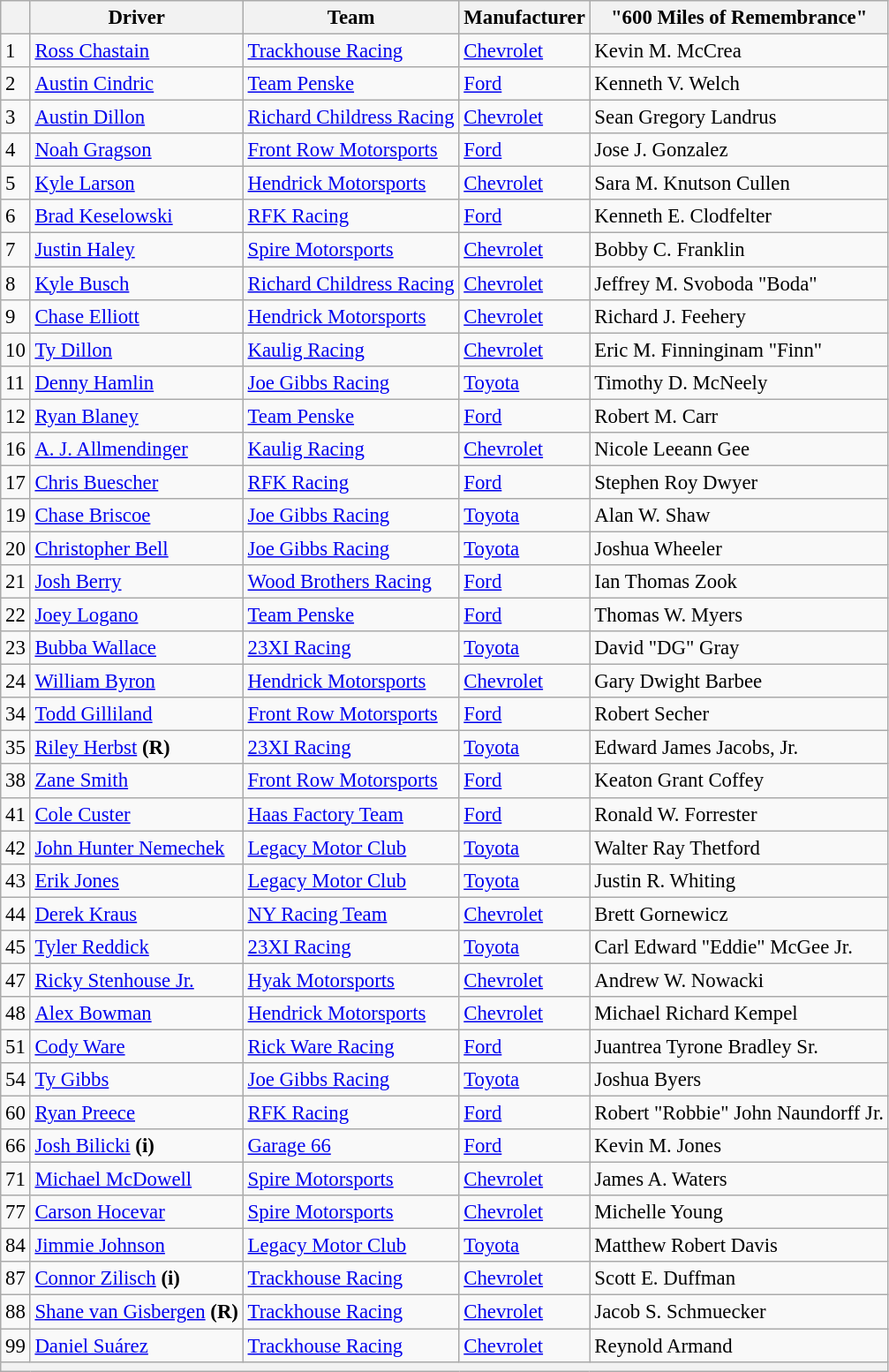<table class="wikitable" style="font-size:95%">
<tr>
<th></th>
<th>Driver</th>
<th>Team</th>
<th>Manufacturer</th>
<th>"600 Miles of Remembrance"</th>
</tr>
<tr>
<td>1</td>
<td><a href='#'>Ross Chastain</a></td>
<td><a href='#'>Trackhouse Racing</a></td>
<td><a href='#'>Chevrolet</a></td>
<td>Kevin M. McCrea</td>
</tr>
<tr>
<td>2</td>
<td><a href='#'>Austin Cindric</a></td>
<td><a href='#'>Team Penske</a></td>
<td><a href='#'>Ford</a></td>
<td>Kenneth V. Welch</td>
</tr>
<tr>
<td>3</td>
<td><a href='#'>Austin Dillon</a></td>
<td><a href='#'>Richard Childress Racing</a></td>
<td><a href='#'>Chevrolet</a></td>
<td>Sean Gregory Landrus</td>
</tr>
<tr>
<td>4</td>
<td><a href='#'>Noah Gragson</a></td>
<td><a href='#'>Front Row Motorsports</a></td>
<td><a href='#'>Ford</a></td>
<td>Jose J. Gonzalez</td>
</tr>
<tr>
<td>5</td>
<td><a href='#'>Kyle Larson</a></td>
<td><a href='#'>Hendrick Motorsports</a></td>
<td><a href='#'>Chevrolet</a></td>
<td>Sara M. Knutson Cullen</td>
</tr>
<tr>
<td>6</td>
<td><a href='#'>Brad Keselowski</a></td>
<td><a href='#'>RFK Racing</a></td>
<td><a href='#'>Ford</a></td>
<td>Kenneth E. Clodfelter</td>
</tr>
<tr>
<td>7</td>
<td><a href='#'>Justin Haley</a></td>
<td><a href='#'>Spire Motorsports</a></td>
<td><a href='#'>Chevrolet</a></td>
<td>Bobby C. Franklin</td>
</tr>
<tr>
<td>8</td>
<td><a href='#'>Kyle Busch</a></td>
<td><a href='#'>Richard Childress Racing</a></td>
<td><a href='#'>Chevrolet</a></td>
<td>Jeffrey M. Svoboda "Boda"</td>
</tr>
<tr>
<td>9</td>
<td><a href='#'>Chase Elliott</a></td>
<td><a href='#'>Hendrick Motorsports</a></td>
<td><a href='#'>Chevrolet</a></td>
<td>Richard J. Feehery</td>
</tr>
<tr>
<td>10</td>
<td><a href='#'>Ty Dillon</a></td>
<td><a href='#'>Kaulig Racing</a></td>
<td><a href='#'>Chevrolet</a></td>
<td>Eric M. Finninginam "Finn"</td>
</tr>
<tr>
<td>11</td>
<td><a href='#'>Denny Hamlin</a></td>
<td><a href='#'>Joe Gibbs Racing</a></td>
<td><a href='#'>Toyota</a></td>
<td>Timothy D. McNeely</td>
</tr>
<tr>
<td>12</td>
<td><a href='#'>Ryan Blaney</a></td>
<td><a href='#'>Team Penske</a></td>
<td><a href='#'>Ford</a></td>
<td>Robert M. Carr</td>
</tr>
<tr>
<td>16</td>
<td><a href='#'>A. J. Allmendinger</a></td>
<td><a href='#'>Kaulig Racing</a></td>
<td><a href='#'>Chevrolet</a></td>
<td>Nicole Leeann Gee</td>
</tr>
<tr>
<td>17</td>
<td><a href='#'>Chris Buescher</a></td>
<td><a href='#'>RFK Racing</a></td>
<td><a href='#'>Ford</a></td>
<td>Stephen Roy Dwyer</td>
</tr>
<tr>
<td>19</td>
<td><a href='#'>Chase Briscoe</a></td>
<td><a href='#'>Joe Gibbs Racing</a></td>
<td><a href='#'>Toyota</a></td>
<td>Alan W. Shaw</td>
</tr>
<tr>
<td>20</td>
<td><a href='#'>Christopher Bell</a></td>
<td><a href='#'>Joe Gibbs Racing</a></td>
<td><a href='#'>Toyota</a></td>
<td>Joshua Wheeler</td>
</tr>
<tr>
<td>21</td>
<td><a href='#'>Josh Berry</a></td>
<td><a href='#'>Wood Brothers Racing</a></td>
<td><a href='#'>Ford</a></td>
<td>Ian Thomas Zook</td>
</tr>
<tr>
<td>22</td>
<td><a href='#'>Joey Logano</a></td>
<td><a href='#'>Team Penske</a></td>
<td><a href='#'>Ford</a></td>
<td>Thomas W. Myers</td>
</tr>
<tr>
<td>23</td>
<td><a href='#'>Bubba Wallace</a></td>
<td><a href='#'>23XI Racing</a></td>
<td><a href='#'>Toyota</a></td>
<td>David "DG" Gray</td>
</tr>
<tr>
<td>24</td>
<td><a href='#'>William Byron</a></td>
<td><a href='#'>Hendrick Motorsports</a></td>
<td><a href='#'>Chevrolet</a></td>
<td>Gary Dwight Barbee</td>
</tr>
<tr>
<td>34</td>
<td><a href='#'>Todd Gilliland</a></td>
<td><a href='#'>Front Row Motorsports</a></td>
<td><a href='#'>Ford</a></td>
<td>Robert Secher</td>
</tr>
<tr>
<td>35</td>
<td><a href='#'>Riley Herbst</a> <strong>(R)</strong></td>
<td><a href='#'>23XI Racing</a></td>
<td><a href='#'>Toyota</a></td>
<td>Edward James Jacobs, Jr.</td>
</tr>
<tr>
<td>38</td>
<td><a href='#'>Zane Smith</a></td>
<td><a href='#'>Front Row Motorsports</a></td>
<td><a href='#'>Ford</a></td>
<td>Keaton Grant Coffey</td>
</tr>
<tr>
<td>41</td>
<td><a href='#'>Cole Custer</a></td>
<td><a href='#'>Haas Factory Team</a></td>
<td><a href='#'>Ford</a></td>
<td>Ronald W. Forrester</td>
</tr>
<tr>
<td>42</td>
<td><a href='#'>John Hunter Nemechek</a></td>
<td><a href='#'>Legacy Motor Club</a></td>
<td><a href='#'>Toyota</a></td>
<td>Walter Ray Thetford</td>
</tr>
<tr>
<td>43</td>
<td><a href='#'>Erik Jones</a></td>
<td><a href='#'>Legacy Motor Club</a></td>
<td><a href='#'>Toyota</a></td>
<td>Justin R. Whiting</td>
</tr>
<tr>
<td>44</td>
<td><a href='#'>Derek Kraus</a></td>
<td><a href='#'>NY Racing Team</a></td>
<td><a href='#'>Chevrolet</a></td>
<td>Brett Gornewicz</td>
</tr>
<tr>
<td>45</td>
<td><a href='#'>Tyler Reddick</a></td>
<td><a href='#'>23XI Racing</a></td>
<td><a href='#'>Toyota</a></td>
<td>Carl Edward "Eddie" McGee Jr.</td>
</tr>
<tr>
<td>47</td>
<td><a href='#'>Ricky Stenhouse Jr.</a></td>
<td><a href='#'>Hyak Motorsports</a></td>
<td><a href='#'>Chevrolet</a></td>
<td>Andrew W. Nowacki</td>
</tr>
<tr>
<td>48</td>
<td><a href='#'>Alex Bowman</a></td>
<td><a href='#'>Hendrick Motorsports</a></td>
<td><a href='#'>Chevrolet</a></td>
<td>Michael Richard Kempel</td>
</tr>
<tr>
<td>51</td>
<td><a href='#'>Cody Ware</a></td>
<td><a href='#'>Rick Ware Racing</a></td>
<td><a href='#'>Ford</a></td>
<td>Juantrea Tyrone Bradley Sr.</td>
</tr>
<tr>
<td>54</td>
<td><a href='#'>Ty Gibbs</a></td>
<td><a href='#'>Joe Gibbs Racing</a></td>
<td><a href='#'>Toyota</a></td>
<td>Joshua Byers</td>
</tr>
<tr>
<td>60</td>
<td><a href='#'>Ryan Preece</a></td>
<td><a href='#'>RFK Racing</a></td>
<td><a href='#'>Ford</a></td>
<td>Robert "Robbie" John Naundorff Jr.</td>
</tr>
<tr>
<td>66</td>
<td><a href='#'>Josh Bilicki</a> <strong>(i)</strong></td>
<td><a href='#'>Garage 66</a></td>
<td><a href='#'>Ford</a></td>
<td>Kevin M. Jones</td>
</tr>
<tr>
<td>71</td>
<td><a href='#'>Michael McDowell</a></td>
<td><a href='#'>Spire Motorsports</a></td>
<td><a href='#'>Chevrolet</a></td>
<td>James A. Waters</td>
</tr>
<tr>
<td>77</td>
<td><a href='#'>Carson Hocevar</a></td>
<td><a href='#'>Spire Motorsports</a></td>
<td><a href='#'>Chevrolet</a></td>
<td>Michelle Young</td>
</tr>
<tr>
<td>84</td>
<td><a href='#'>Jimmie Johnson</a></td>
<td><a href='#'>Legacy Motor Club</a></td>
<td><a href='#'>Toyota</a></td>
<td>Matthew Robert Davis</td>
</tr>
<tr>
<td>87</td>
<td><a href='#'>Connor Zilisch</a> <strong>(i)</strong></td>
<td><a href='#'>Trackhouse Racing</a></td>
<td><a href='#'>Chevrolet</a></td>
<td>Scott E. Duffman</td>
</tr>
<tr>
<td>88</td>
<td><a href='#'>Shane van Gisbergen</a> <strong>(R)</strong></td>
<td><a href='#'>Trackhouse Racing</a></td>
<td><a href='#'>Chevrolet</a></td>
<td>Jacob S. Schmuecker</td>
</tr>
<tr>
<td>99</td>
<td><a href='#'>Daniel Suárez</a></td>
<td><a href='#'>Trackhouse Racing</a></td>
<td><a href='#'>Chevrolet</a></td>
<td>Reynold Armand</td>
</tr>
<tr>
<th colspan="5"></th>
</tr>
</table>
